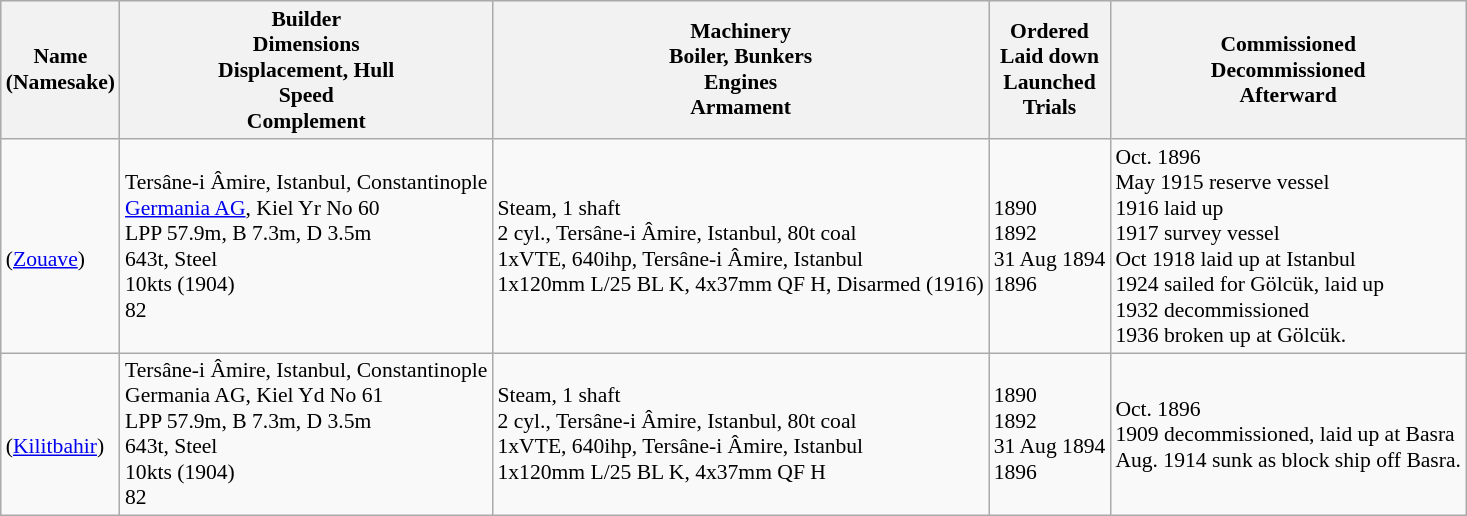<table class="wikitable" style="font-size:90%;">
<tr bgcolor="#e6e9ff">
<th>Name<br>(Namesake)</th>
<th>Builder<br>Dimensions<br>Displacement, Hull<br>Speed<br>Complement</th>
<th>Machinery<br>Boiler, Bunkers<br>Engines<br>Armament</th>
<th>Ordered<br>Laid down<br>Launched<br>Trials</th>
<th>Commissioned<br>Decommissioned<br>Afterward</th>
</tr>
<tr ---->
<td><br>(<a href='#'>Zouave</a>)</td>
<td> Tersâne-i Âmire, Istanbul, Constantinople<br> <a href='#'>Germania AG</a>, Kiel Yr No 60<br>LPP 57.9m, B 7.3m, D 3.5m<br>643t, Steel<br>10kts (1904)<br>82</td>
<td>Steam, 1 shaft<br>2 cyl., Tersâne-i Âmire, Istanbul, 80t coal<br>1xVTE, 640ihp, Tersâne-i Âmire, Istanbul<br>1x120mm L/25 BL K, 4x37mm QF H, Disarmed (1916)</td>
<td>1890<br>1892<br>31 Aug 1894<br>1896</td>
<td>Oct. 1896<br>May 1915 reserve vessel<br>1916 laid up<br>1917 survey vessel<br>Oct 1918 laid up at Istanbul<br>1924 sailed for Gölcük, laid up<br>1932 decommissioned<br>1936 broken up at Gölcük.</td>
</tr>
<tr ---->
<td><br>(<a href='#'>Kilitbahir</a>)</td>
<td> Tersâne-i Âmire, Istanbul, Constantinople<br> Germania AG, Kiel Yd No 61<br>LPP 57.9m, B 7.3m, D 3.5m<br>643t, Steel<br>10kts (1904)<br>82</td>
<td>Steam, 1 shaft<br>2 cyl., Tersâne-i Âmire, Istanbul, 80t coal<br>1xVTE, 640ihp, Tersâne-i Âmire, Istanbul<br>1x120mm L/25 BL K, 4x37mm QF H</td>
<td>1890<br>1892<br>31 Aug 1894<br>1896</td>
<td>Oct. 1896<br>1909 decommissioned, laid up at Basra<br>Aug. 1914 sunk as block ship off Basra.</td>
</tr>
</table>
